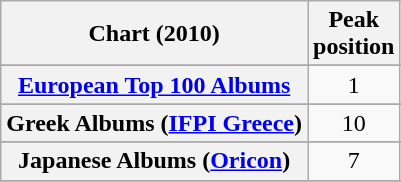<table class="wikitable sortable plainrowheaders">
<tr>
<th scope="col">Chart (2010)</th>
<th scope="col">Peak<br>position</th>
</tr>
<tr>
</tr>
<tr>
</tr>
<tr>
</tr>
<tr>
</tr>
<tr>
</tr>
<tr>
</tr>
<tr>
</tr>
<tr>
<th scope="row"><a href='#'>European Top 100 Albums</a></th>
<td style="text-align:center;">1</td>
</tr>
<tr>
</tr>
<tr>
</tr>
<tr>
<th scope="row">Greek Albums (<a href='#'>IFPI Greece</a>)</th>
<td style="text-align:center;">10</td>
</tr>
<tr>
</tr>
<tr>
<th scope="row">Japanese Albums (<a href='#'>Oricon</a>)</th>
<td style="text-align:center;">7</td>
</tr>
<tr>
</tr>
<tr>
</tr>
<tr>
</tr>
<tr>
</tr>
<tr>
</tr>
<tr>
</tr>
<tr>
</tr>
<tr>
</tr>
<tr>
</tr>
</table>
